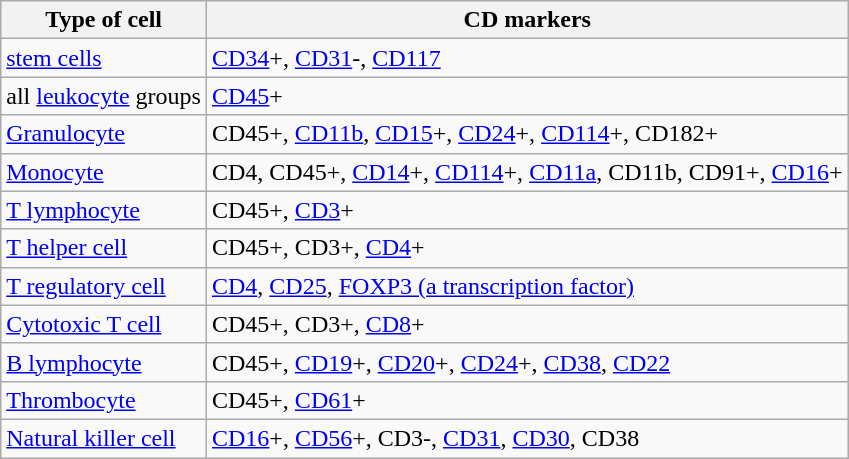<table class="wikitable">
<tr>
<th>Type of cell</th>
<th>CD markers</th>
</tr>
<tr>
<td><a href='#'>stem cells</a></td>
<td><a href='#'>CD34</a>+, <a href='#'>CD31</a>-, <a href='#'>CD117</a></td>
</tr>
<tr>
<td>all <a href='#'>leukocyte</a> groups</td>
<td><a href='#'>CD45</a>+</td>
</tr>
<tr>
<td><a href='#'>Granulocyte</a></td>
<td>CD45+, <a href='#'>CD11b</a>, <a href='#'>CD15</a>+, <a href='#'>CD24</a>+, <a href='#'>CD114</a>+, CD182+</td>
</tr>
<tr>
<td><a href='#'>Monocyte</a></td>
<td>CD4, CD45+, <a href='#'>CD14</a>+, <a href='#'>CD114</a>+,  <a href='#'>CD11a</a>, CD11b, CD91+, <a href='#'>CD16</a>+</td>
</tr>
<tr>
<td><a href='#'>T lymphocyte</a></td>
<td>CD45+, <a href='#'>CD3</a>+</td>
</tr>
<tr>
<td><a href='#'>T helper cell</a></td>
<td>CD45+, CD3+, <a href='#'>CD4</a>+</td>
</tr>
<tr>
<td><a href='#'>T regulatory cell</a></td>
<td><a href='#'>CD4</a>, <a href='#'>CD25</a>, <a href='#'>FOXP3 (a transcription factor)</a></td>
</tr>
<tr>
<td><a href='#'>Cytotoxic T cell</a></td>
<td>CD45+, CD3+, <a href='#'>CD8</a>+</td>
</tr>
<tr>
<td><a href='#'>B lymphocyte</a></td>
<td>CD45+, <a href='#'>CD19</a>+, <a href='#'>CD20</a>+, <a href='#'>CD24</a>+, <a href='#'>CD38</a>, <a href='#'>CD22</a></td>
</tr>
<tr>
<td><a href='#'>Thrombocyte</a></td>
<td>CD45+, <a href='#'>CD61</a>+</td>
</tr>
<tr>
<td><a href='#'>Natural killer cell</a></td>
<td><a href='#'>CD16</a>+, <a href='#'>CD56</a>+, CD3-, <a href='#'>CD31</a>, <a href='#'>CD30</a>, CD38</td>
</tr>
</table>
